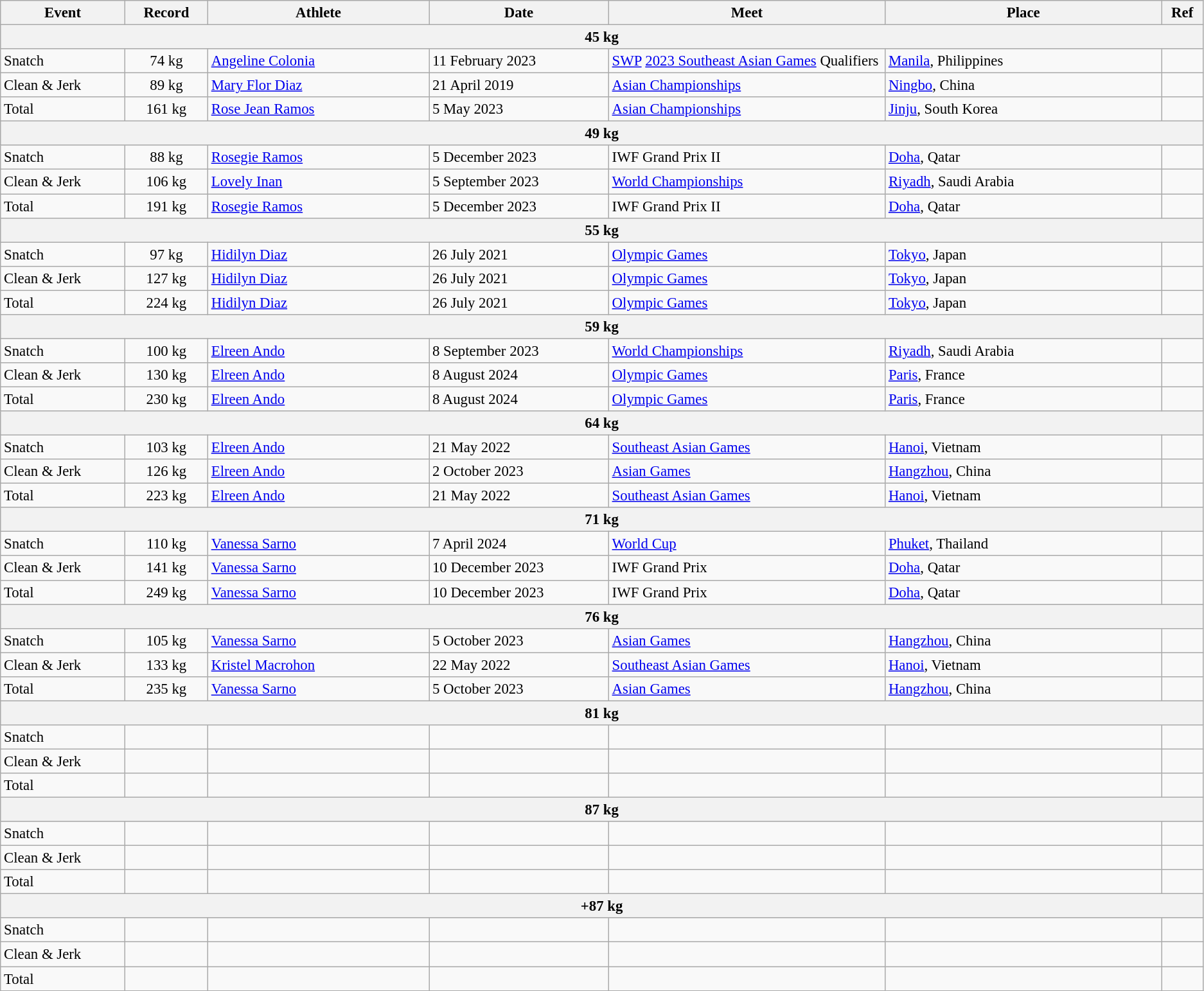<table class="wikitable" style="font-size:95%;">
<tr>
<th width=9%>Event</th>
<th width=6%>Record</th>
<th width=16%>Athlete</th>
<th width=13%>Date</th>
<th width=20%>Meet</th>
<th width=20%>Place</th>
<th width=3%>Ref</th>
</tr>
<tr bgcolor="#DDDDDD">
<th colspan="7">45 kg</th>
</tr>
<tr>
<td>Snatch</td>
<td align="center">74 kg</td>
<td><a href='#'>Angeline Colonia</a></td>
<td>11 February 2023</td>
<td><a href='#'>SWP</a> <a href='#'>2023 Southeast Asian Games</a> Qualifiers</td>
<td><a href='#'>Manila</a>, Philippines</td>
<td></td>
</tr>
<tr>
<td>Clean & Jerk</td>
<td align="center">89 kg</td>
<td><a href='#'>Mary Flor Diaz</a></td>
<td>21 April 2019</td>
<td><a href='#'>Asian Championships</a></td>
<td><a href='#'>Ningbo</a>, China</td>
<td></td>
</tr>
<tr>
<td>Total</td>
<td align="center">161 kg</td>
<td><a href='#'>Rose Jean Ramos</a></td>
<td>5 May 2023</td>
<td><a href='#'>Asian Championships</a></td>
<td><a href='#'>Jinju</a>, South Korea</td>
<td></td>
</tr>
<tr bgcolor="#DDDDDD">
<th colspan="7">49 kg</th>
</tr>
<tr>
<td>Snatch</td>
<td align="center">88 kg</td>
<td><a href='#'>Rosegie Ramos</a></td>
<td>5 December 2023</td>
<td>IWF Grand Prix II</td>
<td><a href='#'>Doha</a>, Qatar</td>
<td></td>
</tr>
<tr>
<td>Clean & Jerk</td>
<td align="center">106 kg</td>
<td><a href='#'>Lovely Inan</a></td>
<td>5 September 2023</td>
<td><a href='#'>World Championships</a></td>
<td><a href='#'>Riyadh</a>, Saudi Arabia</td>
<td></td>
</tr>
<tr>
<td>Total</td>
<td align="center">191 kg</td>
<td><a href='#'>Rosegie Ramos</a></td>
<td>5 December 2023</td>
<td>IWF Grand Prix II</td>
<td><a href='#'>Doha</a>, Qatar</td>
<td></td>
</tr>
<tr bgcolor="#DDDDDD">
<th colspan="7">55 kg</th>
</tr>
<tr>
<td>Snatch</td>
<td align="center">97 kg</td>
<td><a href='#'>Hidilyn Diaz</a></td>
<td>26 July 2021</td>
<td><a href='#'>Olympic Games</a></td>
<td><a href='#'>Tokyo</a>, Japan</td>
<td></td>
</tr>
<tr>
<td>Clean & Jerk</td>
<td align="center">127 kg</td>
<td><a href='#'>Hidilyn Diaz</a></td>
<td>26 July 2021</td>
<td><a href='#'>Olympic Games</a></td>
<td><a href='#'>Tokyo</a>, Japan</td>
<td></td>
</tr>
<tr>
<td>Total</td>
<td align="center">224 kg</td>
<td><a href='#'>Hidilyn Diaz</a></td>
<td>26 July 2021</td>
<td><a href='#'>Olympic Games</a></td>
<td><a href='#'>Tokyo</a>, Japan</td>
<td></td>
</tr>
<tr bgcolor="#DDDDDD">
<th colspan="7">59 kg</th>
</tr>
<tr>
<td>Snatch</td>
<td align="center">100 kg</td>
<td><a href='#'>Elreen Ando</a></td>
<td>8 September 2023</td>
<td><a href='#'>World Championships</a></td>
<td><a href='#'>Riyadh</a>, Saudi Arabia</td>
<td></td>
</tr>
<tr>
<td>Clean & Jerk</td>
<td align="center">130 kg</td>
<td><a href='#'>Elreen Ando</a></td>
<td>8 August 2024</td>
<td><a href='#'>Olympic Games</a></td>
<td><a href='#'>Paris</a>, France</td>
<td></td>
</tr>
<tr>
<td>Total</td>
<td align="center">230 kg</td>
<td><a href='#'>Elreen Ando</a></td>
<td>8 August 2024</td>
<td><a href='#'>Olympic Games</a></td>
<td><a href='#'>Paris</a>, France</td>
<td></td>
</tr>
<tr bgcolor="#DDDDDD">
<th colspan="7">64 kg</th>
</tr>
<tr>
<td>Snatch</td>
<td align="center">103 kg</td>
<td><a href='#'>Elreen Ando</a></td>
<td>21 May 2022</td>
<td><a href='#'>Southeast Asian Games</a></td>
<td><a href='#'>Hanoi</a>, Vietnam</td>
<td></td>
</tr>
<tr>
<td>Clean & Jerk</td>
<td align="center">126 kg</td>
<td><a href='#'>Elreen Ando</a></td>
<td>2 October 2023</td>
<td><a href='#'>Asian Games</a></td>
<td><a href='#'>Hangzhou</a>, China</td>
<td></td>
</tr>
<tr>
<td>Total</td>
<td align="center">223 kg</td>
<td><a href='#'>Elreen Ando</a></td>
<td>21 May 2022</td>
<td><a href='#'>Southeast Asian Games</a></td>
<td><a href='#'>Hanoi</a>, Vietnam</td>
<td></td>
</tr>
<tr bgcolor="#DDDDDD">
<th colspan="7">71 kg</th>
</tr>
<tr>
<td>Snatch</td>
<td align="center">110 kg</td>
<td><a href='#'>Vanessa Sarno</a></td>
<td>7 April 2024</td>
<td><a href='#'>World Cup</a></td>
<td><a href='#'>Phuket</a>, Thailand</td>
<td></td>
</tr>
<tr>
<td>Clean & Jerk</td>
<td align="center">141 kg</td>
<td><a href='#'>Vanessa Sarno</a></td>
<td>10 December 2023</td>
<td>IWF Grand Prix</td>
<td><a href='#'>Doha</a>, Qatar</td>
<td></td>
</tr>
<tr>
<td>Total</td>
<td align="center">249 kg</td>
<td><a href='#'>Vanessa Sarno</a></td>
<td>10 December 2023</td>
<td>IWF Grand Prix</td>
<td><a href='#'>Doha</a>, Qatar</td>
<td></td>
</tr>
<tr bgcolor="#DDDDDD">
<th colspan="7">76 kg</th>
</tr>
<tr>
<td>Snatch</td>
<td align="center">105 kg</td>
<td><a href='#'>Vanessa Sarno</a></td>
<td>5 October 2023</td>
<td><a href='#'>Asian Games</a></td>
<td><a href='#'>Hangzhou</a>, China</td>
<td></td>
</tr>
<tr>
<td>Clean & Jerk</td>
<td align="center">133 kg</td>
<td><a href='#'>Kristel Macrohon</a></td>
<td>22 May 2022</td>
<td><a href='#'>Southeast Asian Games</a></td>
<td><a href='#'>Hanoi</a>, Vietnam</td>
<td></td>
</tr>
<tr>
<td>Total</td>
<td align="center">235 kg</td>
<td><a href='#'>Vanessa Sarno</a></td>
<td>5 October 2023</td>
<td><a href='#'>Asian Games</a></td>
<td><a href='#'>Hangzhou</a>, China</td>
<td></td>
</tr>
<tr bgcolor="#DDDDDD">
<th colspan="7">81 kg</th>
</tr>
<tr>
<td>Snatch</td>
<td align="center"></td>
<td></td>
<td></td>
<td></td>
<td></td>
<td></td>
</tr>
<tr>
<td>Clean & Jerk</td>
<td align="center"></td>
<td></td>
<td></td>
<td></td>
<td></td>
<td></td>
</tr>
<tr>
<td>Total</td>
<td align="center"></td>
<td></td>
<td></td>
<td></td>
<td></td>
<td></td>
</tr>
<tr bgcolor="#DDDDDD">
<th colspan="7">87 kg</th>
</tr>
<tr>
<td>Snatch</td>
<td align="center"></td>
<td></td>
<td></td>
<td></td>
<td></td>
<td></td>
</tr>
<tr>
<td>Clean & Jerk</td>
<td align="center"></td>
<td></td>
<td></td>
<td></td>
<td></td>
<td></td>
</tr>
<tr>
<td>Total</td>
<td align="center"></td>
<td></td>
<td></td>
<td></td>
<td></td>
<td></td>
</tr>
<tr bgcolor="#DDDDDD">
<th colspan="7">+87 kg</th>
</tr>
<tr>
<td>Snatch</td>
<td align="center"></td>
<td></td>
<td></td>
<td></td>
<td></td>
<td></td>
</tr>
<tr>
<td>Clean & Jerk</td>
<td align="center"></td>
<td></td>
<td></td>
<td></td>
<td></td>
<td></td>
</tr>
<tr>
<td>Total</td>
<td align="center"></td>
<td></td>
<td></td>
<td></td>
<td></td>
<td></td>
</tr>
</table>
